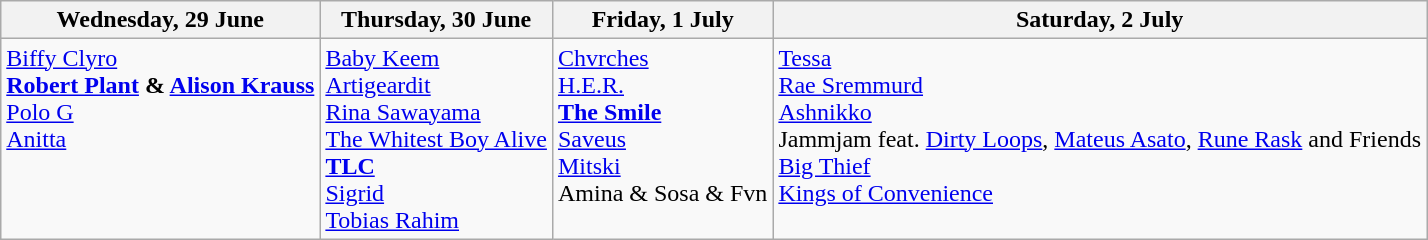<table class="wikitable">
<tr>
<th>Wednesday, 29 June</th>
<th>Thursday, 30 June</th>
<th>Friday, 1 July</th>
<th>Saturday, 2 July</th>
</tr>
<tr valign="top">
<td><a href='#'>Biffy Clyro</a><br><strong><a href='#'>Robert Plant</a> & <a href='#'>Alison Krauss</a></strong><br><a href='#'>Polo G</a><br><a href='#'>Anitta</a></td>
<td><a href='#'>Baby Keem</a><br><a href='#'>Artigeardit</a><br><a href='#'>Rina Sawayama</a><br><a href='#'>The Whitest Boy Alive</a><br><strong><a href='#'>TLC</a></strong><br><a href='#'>Sigrid</a><br><a href='#'>Tobias Rahim</a></td>
<td><a href='#'>Chvrches</a><br><a href='#'>H.E.R.</a><br><strong><a href='#'>The Smile</a></strong><br><a href='#'>Saveus</a><br><a href='#'>Mitski</a><br>Amina & Sosa & Fvn</td>
<td><a href='#'>Tessa</a><br><a href='#'>Rae Sremmurd</a><br><a href='#'>Ashnikko</a><br>Jammjam feat. <a href='#'>Dirty Loops</a>, <a href='#'>Mateus Asato</a>, <a href='#'>Rune Rask</a> and Friends<br><a href='#'>Big Thief</a><br><a href='#'>Kings of Convenience</a></td>
</tr>
</table>
